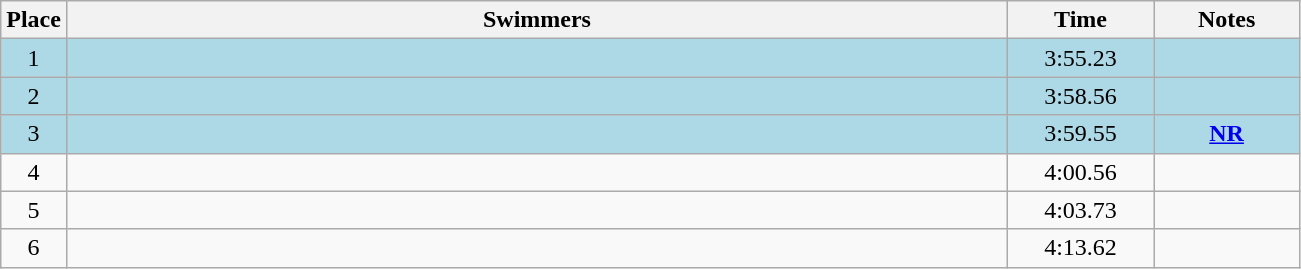<table class=wikitable style="text-align:center">
<tr>
<th>Place</th>
<th width=620>Swimmers</th>
<th width=90>Time</th>
<th width=90>Notes</th>
</tr>
<tr bgcolor=lightblue>
<td>1</td>
<td align=left></td>
<td>3:55.23</td>
<td></td>
</tr>
<tr bgcolor=lightblue>
<td>2</td>
<td align=left></td>
<td>3:58.56</td>
<td></td>
</tr>
<tr bgcolor=lightblue>
<td>3</td>
<td align=left></td>
<td>3:59.55</td>
<td><strong><a href='#'>NR</a></strong></td>
</tr>
<tr>
<td>4</td>
<td align=left></td>
<td>4:00.56</td>
<td></td>
</tr>
<tr>
<td>5</td>
<td align=left></td>
<td>4:03.73</td>
<td></td>
</tr>
<tr>
<td>6</td>
<td align=left></td>
<td>4:13.62</td>
<td></td>
</tr>
</table>
